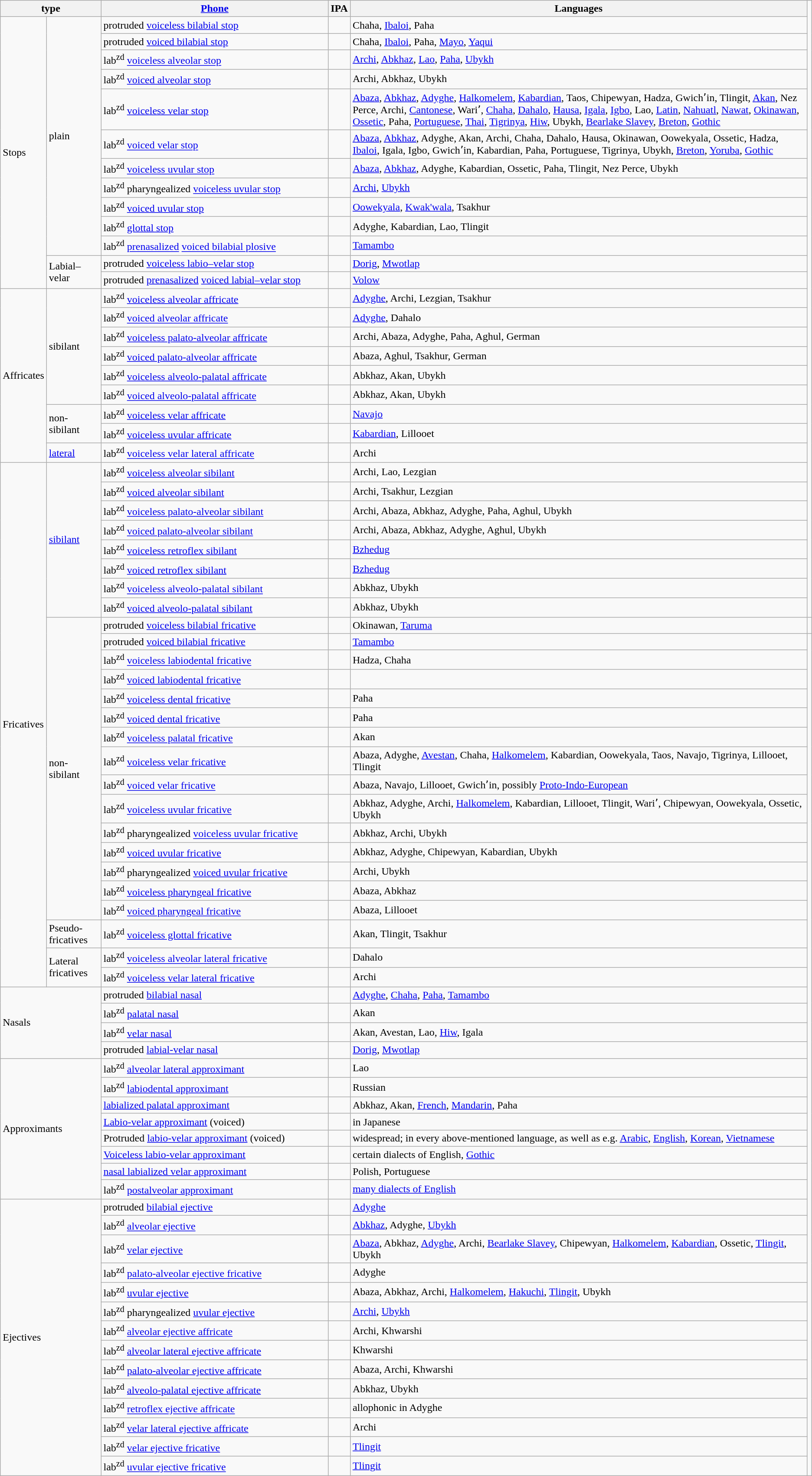<table class="wikitable">
<tr>
<th colspan ="2">type</th>
<th width="28%"><a href='#'>Phone</a></th>
<th>IPA</th>
<th>Languages</th>
</tr>
<tr>
<td rowspan = "13">Stops</td>
<td rowspan = "11">plain</td>
<td>protruded <a href='#'>voiceless bilabial stop</a></td>
<td><big></big></td>
<td>Chaha, <a href='#'>Ibaloi</a>, Paha</td>
</tr>
<tr>
<td>protruded <a href='#'>voiced bilabial stop</a></td>
<td><big></big></td>
<td>Chaha, <a href='#'>Ibaloi</a>, Paha, <a href='#'>Mayo</a>, <a href='#'>Yaqui</a></td>
</tr>
<tr>
<td>lab<sup>zd</sup> <a href='#'>voiceless alveolar stop</a></td>
<td><big></big></td>
<td><a href='#'>Archi</a>, <a href='#'>Abkhaz</a>, <a href='#'>Lao</a>, <a href='#'>Paha</a>, <a href='#'>Ubykh</a></td>
</tr>
<tr>
<td>lab<sup>zd</sup> <a href='#'>voiced alveolar stop</a></td>
<td><big></big></td>
<td>Archi, Abkhaz, Ubykh</td>
</tr>
<tr>
<td>lab<sup>zd</sup> <a href='#'>voiceless velar stop</a></td>
<td><big></big></td>
<td><a href='#'>Abaza</a>, <a href='#'>Abkhaz</a>, <a href='#'>Adyghe</a>, <a href='#'>Halkomelem</a>, <a href='#'>Kabardian</a>, Taos, Chipewyan, Hadza, Gwichʼin, Tlingit, <a href='#'>Akan</a>, Nez Perce, Archi, <a href='#'>Cantonese</a>, Wariʼ, <a href='#'>Chaha</a>, <a href='#'>Dahalo</a>, <a href='#'>Hausa</a>, <a href='#'>Igala</a>, <a href='#'>Igbo</a>, Lao, <a href='#'>Latin</a>, <a href='#'>Nahuatl</a>, <a href='#'>Nawat</a>, <a href='#'>Okinawan</a>, <a href='#'>Ossetic</a>, Paha, <a href='#'>Portuguese</a>, <a href='#'>Thai</a>, <a href='#'>Tigrinya</a>, <a href='#'>Hiw</a>, Ubykh, <a href='#'>Bearlake Slavey</a>, <a href='#'>Breton</a>, <a href='#'>Gothic</a></td>
</tr>
<tr>
<td>lab<sup>zd</sup> <a href='#'>voiced velar stop</a></td>
<td><big></big></td>
<td><a href='#'>Abaza</a>, <a href='#'>Abkhaz</a>, Adyghe, Akan, Archi, Chaha, Dahalo, Hausa, Okinawan, Oowekyala, Ossetic, Hadza, <a href='#'>Ibaloi</a>, Igala, Igbo, Gwichʼin, Kabardian, Paha, Portuguese, Tigrinya, Ubykh, <a href='#'>Breton</a>, <a href='#'>Yoruba</a>, <a href='#'>Gothic</a></td>
</tr>
<tr>
<td>lab<sup>zd</sup> <a href='#'>voiceless uvular stop</a></td>
<td><big></big></td>
<td><a href='#'>Abaza</a>, <a href='#'>Abkhaz</a>, Adyghe, Kabardian, Ossetic, Paha, Tlingit, Nez Perce, Ubykh</td>
</tr>
<tr>
<td>lab<sup>zd</sup> pharyngealized <a href='#'>voiceless uvular stop</a></td>
<td><big></big></td>
<td><a href='#'>Archi</a>, <a href='#'>Ubykh</a></td>
</tr>
<tr>
<td>lab<sup>zd</sup> <a href='#'>voiced uvular stop</a></td>
<td><big></big></td>
<td><a href='#'>Oowekyala</a>, <a href='#'>Kwak'wala</a>, Tsakhur</td>
</tr>
<tr>
<td>lab<sup>zd</sup> <a href='#'>glottal stop</a></td>
<td><big></big></td>
<td>Adyghe, Kabardian, Lao, Tlingit</td>
</tr>
<tr>
<td>lab<sup>zd</sup> <a href='#'>prenasalized</a> <a href='#'>voiced bilabial plosive</a></td>
<td><big></big></td>
<td><a href='#'>Tamambo</a></td>
</tr>
<tr>
<td rowspan = "2">Labial–velar</td>
<td>protruded <a href='#'>voiceless labio–velar stop</a></td>
<td><big></big></td>
<td><a href='#'>Dorig</a>, <a href='#'>Mwotlap</a></td>
</tr>
<tr>
<td>protruded <a href='#'>prenasalized</a> <a href='#'>voiced labial–velar stop</a></td>
<td><big></big></td>
<td><a href='#'>Volow</a></td>
</tr>
<tr>
<td rowspan = "9">Affricates</td>
<td rowspan = "6">sibilant</td>
<td>lab<sup>zd</sup> <a href='#'>voiceless alveolar affricate</a></td>
<td><big></big></td>
<td><a href='#'>Adyghe</a>, Archi, Lezgian, Tsakhur</td>
</tr>
<tr>
<td>lab<sup>zd</sup> <a href='#'>voiced alveolar affricate</a></td>
<td><big></big></td>
<td><a href='#'>Adyghe</a>, Dahalo</td>
</tr>
<tr>
<td>lab<sup>zd</sup> <a href='#'>voiceless palato-alveolar affricate</a></td>
<td><big></big></td>
<td>Archi, Abaza, Adyghe, Paha, Aghul, German</td>
</tr>
<tr>
<td>lab<sup>zd</sup> <a href='#'>voiced palato-alveolar affricate</a></td>
<td><big></big></td>
<td>Abaza, Aghul, Tsakhur, German</td>
</tr>
<tr>
<td>lab<sup>zd</sup> <a href='#'>voiceless alveolo-palatal affricate</a></td>
<td><big></big></td>
<td>Abkhaz, Akan, Ubykh</td>
</tr>
<tr>
<td>lab<sup>zd</sup> <a href='#'>voiced alveolo-palatal affricate</a></td>
<td><big></big></td>
<td>Abkhaz, Akan, Ubykh</td>
</tr>
<tr>
<td rowspan = "2">non-sibilant</td>
<td>lab<sup>zd</sup> <a href='#'>voiceless velar affricate</a></td>
<td><big></big></td>
<td><a href='#'>Navajo</a></td>
</tr>
<tr>
<td>lab<sup>zd</sup> <a href='#'>voiceless uvular affricate</a></td>
<td><big></big></td>
<td><a href='#'>Kabardian</a>, Lillooet</td>
</tr>
<tr>
<td><a href='#'>lateral</a></td>
<td>lab<sup>zd</sup> <a href='#'>voiceless velar lateral affricate</a></td>
<td><big></big></td>
<td>Archi</td>
</tr>
<tr>
<td rowspan = "26">Fricatives</td>
<td rowspan = "8"><a href='#'>sibilant</a></td>
<td>lab<sup>zd</sup> <a href='#'>voiceless alveolar sibilant</a></td>
<td><big></big></td>
<td>Archi, Lao, Lezgian</td>
</tr>
<tr>
<td>lab<sup>zd</sup> <a href='#'>voiced alveolar sibilant</a></td>
<td><big></big></td>
<td>Archi, Tsakhur, Lezgian</td>
</tr>
<tr>
<td>lab<sup>zd</sup> <a href='#'>voiceless palato-alveolar sibilant</a></td>
<td><big></big></td>
<td>Archi, Abaza, Abkhaz, Adyghe, Paha, Aghul, Ubykh</td>
</tr>
<tr>
<td>lab<sup>zd</sup> <a href='#'>voiced palato-alveolar sibilant</a></td>
<td><big></big></td>
<td>Archi, Abaza, Abkhaz, Adyghe, Aghul, Ubykh</td>
</tr>
<tr>
<td>lab<sup>zd</sup> <a href='#'>voiceless retroflex sibilant</a></td>
<td><big></big></td>
<td><a href='#'>Bzhedug</a></td>
</tr>
<tr>
<td>lab<sup>zd</sup> <a href='#'>voiced retroflex sibilant</a></td>
<td><big></big></td>
<td><a href='#'>Bzhedug</a></td>
</tr>
<tr>
<td>lab<sup>zd</sup> <a href='#'>voiceless alveolo-palatal sibilant</a></td>
<td><big></big></td>
<td>Abkhaz, Ubykh</td>
</tr>
<tr>
<td>lab<sup>zd</sup> <a href='#'>voiced alveolo-palatal sibilant</a></td>
<td><big></big></td>
<td>Abkhaz, Ubykh</td>
</tr>
<tr>
<td rowspan = "15">non-sibilant</td>
<td>protruded <a href='#'>voiceless bilabial fricative</a></td>
<td><big></big></td>
<td>Okinawan, <a href='#'>Taruma</a></td>
<td></td>
</tr>
<tr>
<td>protruded <a href='#'>voiced bilabial fricative</a></td>
<td><big></big></td>
<td><a href='#'>Tamambo</a></td>
</tr>
<tr>
<td>lab<sup>zd</sup> <a href='#'>voiceless labiodental fricative</a></td>
<td><big></big></td>
<td>Hadza, Chaha</td>
</tr>
<tr>
<td>lab<sup>zd</sup> <a href='#'>voiced labiodental fricative</a></td>
<td><big></big></td>
<td></td>
</tr>
<tr>
<td>lab<sup>zd</sup> <a href='#'>voiceless dental fricative</a></td>
<td><big></big></td>
<td>Paha</td>
</tr>
<tr>
<td>lab<sup>zd</sup> <a href='#'>voiced dental fricative</a></td>
<td><big></big></td>
<td>Paha</td>
</tr>
<tr>
<td>lab<sup>zd</sup> <a href='#'>voiceless palatal fricative</a></td>
<td><big></big></td>
<td>Akan</td>
</tr>
<tr>
<td>lab<sup>zd</sup> <a href='#'>voiceless velar fricative</a></td>
<td><big></big></td>
<td>Abaza, Adyghe, <a href='#'>Avestan</a>, Chaha, <a href='#'>Halkomelem</a>, Kabardian, Oowekyala, Taos, Navajo, Tigrinya, Lillooet, Tlingit</td>
</tr>
<tr>
<td>lab<sup>zd</sup> <a href='#'>voiced velar fricative</a></td>
<td><big></big></td>
<td>Abaza, Navajo, Lillooet, Gwichʼin, possibly <a href='#'>Proto-Indo-European</a></td>
</tr>
<tr>
<td>lab<sup>zd</sup> <a href='#'>voiceless uvular fricative</a></td>
<td><big></big></td>
<td>Abkhaz, Adyghe, Archi, <a href='#'>Halkomelem</a>, Kabardian, Lillooet, Tlingit, Wariʼ, Chipewyan, Oowekyala, Ossetic, Ubykh</td>
</tr>
<tr>
<td>lab<sup>zd</sup> pharyngealized <a href='#'>voiceless uvular fricative</a></td>
<td><big></big></td>
<td>Abkhaz, Archi, Ubykh</td>
</tr>
<tr>
<td>lab<sup>zd</sup> <a href='#'>voiced uvular fricative</a></td>
<td><big></big></td>
<td>Abkhaz, Adyghe, Chipewyan, Kabardian, Ubykh</td>
</tr>
<tr>
<td>lab<sup>zd</sup> pharyngealized <a href='#'>voiced uvular fricative</a></td>
<td><big></big></td>
<td>Archi, Ubykh</td>
</tr>
<tr>
<td>lab<sup>zd</sup> <a href='#'>voiceless pharyngeal fricative</a></td>
<td><big></big></td>
<td>Abaza, Abkhaz</td>
</tr>
<tr>
<td>lab<sup>zd</sup> <a href='#'>voiced pharyngeal fricative</a></td>
<td><big></big></td>
<td>Abaza, Lillooet</td>
</tr>
<tr>
<td>Pseudo-fricatives</td>
<td>lab<sup>zd</sup> <a href='#'>voiceless glottal fricative</a></td>
<td><big></big></td>
<td>Akan, Tlingit, Tsakhur</td>
</tr>
<tr>
<td rowspan = "2">Lateral fricatives</td>
<td>lab<sup>zd</sup> <a href='#'>voiceless alveolar lateral fricative</a></td>
<td><big></big></td>
<td>Dahalo</td>
</tr>
<tr>
<td>lab<sup>zd</sup> <a href='#'>voiceless velar lateral fricative</a></td>
<td><big></big></td>
<td>Archi</td>
</tr>
<tr>
<td rowspan = "4" colspan=2>Nasals</td>
<td>protruded <a href='#'>bilabial nasal</a></td>
<td><big></big></td>
<td><a href='#'>Adyghe</a>, <a href='#'>Chaha</a>, <a href='#'>Paha</a>, <a href='#'>Tamambo</a></td>
</tr>
<tr>
<td>lab<sup>zd</sup> <a href='#'>palatal nasal</a></td>
<td><big></big></td>
<td>Akan</td>
</tr>
<tr>
<td>lab<sup>zd</sup> <a href='#'>velar nasal</a></td>
<td><big></big></td>
<td>Akan, Avestan, Lao, <a href='#'>Hiw</a>, Igala</td>
</tr>
<tr>
<td>protruded <a href='#'>labial-velar nasal</a></td>
<td><big></big></td>
<td><a href='#'>Dorig</a>, <a href='#'>Mwotlap</a></td>
</tr>
<tr>
<td colspan="2" rowspan="8">Approximants</td>
<td>lab<sup>zd</sup> <a href='#'>alveolar lateral approximant</a></td>
<td><big></big></td>
<td>Lao</td>
</tr>
<tr>
<td>lab<sup>zd</sup> <a href='#'>labiodental approximant</a></td>
<td><big></big></td>
<td>Russian</td>
</tr>
<tr>
<td><a href='#'>labialized palatal approximant</a></td>
<td><big> </big></td>
<td>Abkhaz, Akan, <a href='#'>French</a>, <a href='#'>Mandarin</a>, Paha</td>
</tr>
<tr>
<td><a href='#'>Labio-velar approximant</a> (voiced)</td>
<td><big></big></td>
<td>in Japanese</td>
</tr>
<tr>
<td>Protruded <a href='#'>labio-velar approximant</a> (voiced)</td>
<td><big></big></td>
<td>widespread; in every above-mentioned language, as well as e.g. <a href='#'>Arabic</a>, <a href='#'>English</a>, <a href='#'>Korean</a>, <a href='#'>Vietnamese</a></td>
</tr>
<tr>
<td><a href='#'>Voiceless labio-velar approximant</a></td>
<td><big></big></td>
<td>certain dialects of English, <a href='#'>Gothic</a></td>
</tr>
<tr>
<td><a href='#'>nasal labialized velar approximant</a></td>
<td><big></big></td>
<td>Polish, Portuguese</td>
</tr>
<tr>
<td>lab<sup>zd</sup> <a href='#'>postalveolar approximant</a></td>
<td><big></big></td>
<td><a href='#'>many dialects of English</a></td>
</tr>
<tr>
<td rowspan="14" colspan=2>Ejectives</td>
<td>protruded <a href='#'>bilabial ejective</a></td>
<td><big></big></td>
<td><a href='#'>Adyghe</a></td>
</tr>
<tr>
<td>lab<sup>zd</sup> <a href='#'>alveolar ejective</a></td>
<td><big></big></td>
<td><a href='#'>Abkhaz</a>, Adyghe, <a href='#'>Ubykh</a></td>
</tr>
<tr>
<td>lab<sup>zd</sup> <a href='#'>velar ejective</a></td>
<td><big></big></td>
<td><a href='#'>Abaza</a>, Abkhaz, <a href='#'>Adyghe</a>, Archi, <a href='#'>Bearlake Slavey</a>, Chipewyan, <a href='#'>Halkomelem</a>, <a href='#'>Kabardian</a>, Ossetic, <a href='#'>Tlingit</a>, Ubykh</td>
</tr>
<tr>
<td>lab<sup>zd</sup> <a href='#'>palato-alveolar ejective fricative</a></td>
<td><big></big></td>
<td>Adyghe</td>
</tr>
<tr>
<td>lab<sup>zd</sup> <a href='#'>uvular ejective</a></td>
<td><big></big></td>
<td>Abaza, Abkhaz, Archi, <a href='#'>Halkomelem</a>, <a href='#'>Hakuchi</a>, <a href='#'>Tlingit</a>, Ubykh</td>
</tr>
<tr>
<td>lab<sup>zd</sup> pharyngealized <a href='#'>uvular ejective</a></td>
<td><big></big></td>
<td><a href='#'>Archi</a>, <a href='#'>Ubykh</a></td>
</tr>
<tr>
<td>lab<sup>zd</sup> <a href='#'>alveolar ejective affricate</a></td>
<td><big></big></td>
<td>Archi, Khwarshi</td>
</tr>
<tr>
<td>lab<sup>zd</sup> <a href='#'>alveolar lateral ejective affricate</a></td>
<td><big></big></td>
<td>Khwarshi</td>
</tr>
<tr>
<td>lab<sup>zd</sup> <a href='#'>palato-alveolar ejective affricate</a></td>
<td><big></big></td>
<td>Abaza, Archi, Khwarshi</td>
</tr>
<tr>
<td>lab<sup>zd</sup> <a href='#'>alveolo-palatal ejective affricate</a></td>
<td><big></big></td>
<td>Abkhaz, Ubykh</td>
</tr>
<tr>
<td>lab<sup>zd</sup> <a href='#'>retroflex ejective affricate</a></td>
<td><big></big></td>
<td>allophonic in Adyghe</td>
</tr>
<tr>
<td>lab<sup>zd</sup> <a href='#'>velar lateral ejective affricate</a></td>
<td><big></big></td>
<td>Archi</td>
</tr>
<tr>
<td>lab<sup>zd</sup> <a href='#'>velar ejective fricative</a></td>
<td><big></big></td>
<td><a href='#'>Tlingit</a></td>
</tr>
<tr>
<td>lab<sup>zd</sup> <a href='#'>uvular ejective fricative</a></td>
<td><big></big></td>
<td><a href='#'>Tlingit</a></td>
</tr>
</table>
